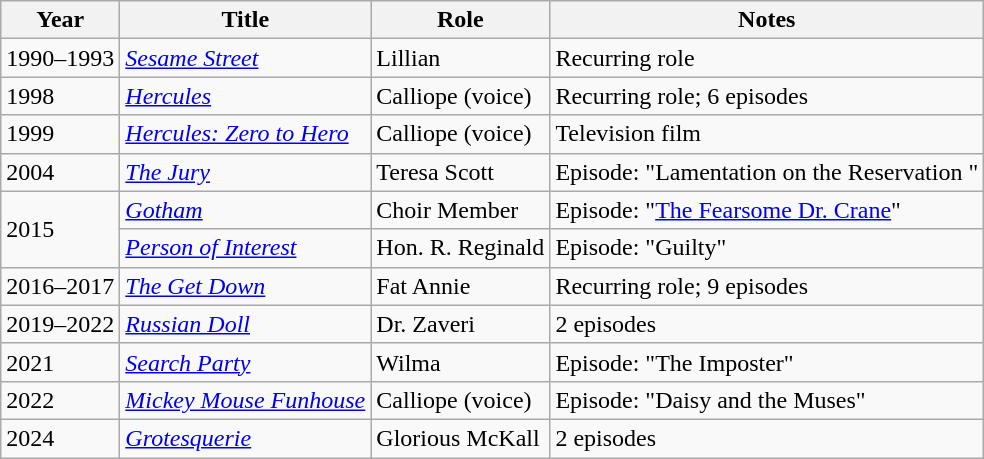<table class="wikitable">
<tr>
<th>Year</th>
<th>Title</th>
<th>Role</th>
<th>Notes</th>
</tr>
<tr>
<td>1990–1993</td>
<td><em><a href='#'>Sesame Street</a></em></td>
<td>Lillian</td>
<td>Recurring role</td>
</tr>
<tr>
<td>1998</td>
<td><em><a href='#'>Hercules</a></em></td>
<td>Calliope (voice)</td>
<td>Recurring role; 6 episodes</td>
</tr>
<tr>
<td>1999</td>
<td><em><a href='#'>Hercules: Zero to Hero</a></em></td>
<td>Calliope (voice)</td>
<td>Television film</td>
</tr>
<tr>
<td>2004</td>
<td><em><a href='#'>The Jury</a></em></td>
<td>Teresa Scott</td>
<td>Episode: "Lamentation on the Reservation "</td>
</tr>
<tr>
<td rowspan="2">2015</td>
<td><em><a href='#'>Gotham</a></em></td>
<td>Choir Member</td>
<td>Episode: "<a href='#'>The Fearsome Dr. Crane</a>"</td>
</tr>
<tr>
<td><em><a href='#'>Person of Interest</a></em></td>
<td>Hon. R. Reginald</td>
<td>Episode: "Guilty"</td>
</tr>
<tr>
<td>2016–2017</td>
<td><em><a href='#'>The Get Down</a></em></td>
<td>Fat Annie</td>
<td>Recurring role; 9 episodes</td>
</tr>
<tr>
<td>2019–2022</td>
<td><em><a href='#'>Russian Doll</a></em></td>
<td>Dr. Zaveri</td>
<td>2 episodes</td>
</tr>
<tr>
<td>2021</td>
<td><em><a href='#'>Search Party</a></em></td>
<td>Wilma</td>
<td>Episode: "The Imposter"</td>
</tr>
<tr>
<td>2022</td>
<td><em><a href='#'>Mickey Mouse Funhouse</a></em></td>
<td>Calliope (voice)</td>
<td>Episode: "Daisy and the Muses"</td>
</tr>
<tr>
<td>2024</td>
<td><em><a href='#'>Grotesquerie</a></em></td>
<td>Glorious McKall</td>
<td>2 episodes</td>
</tr>
</table>
